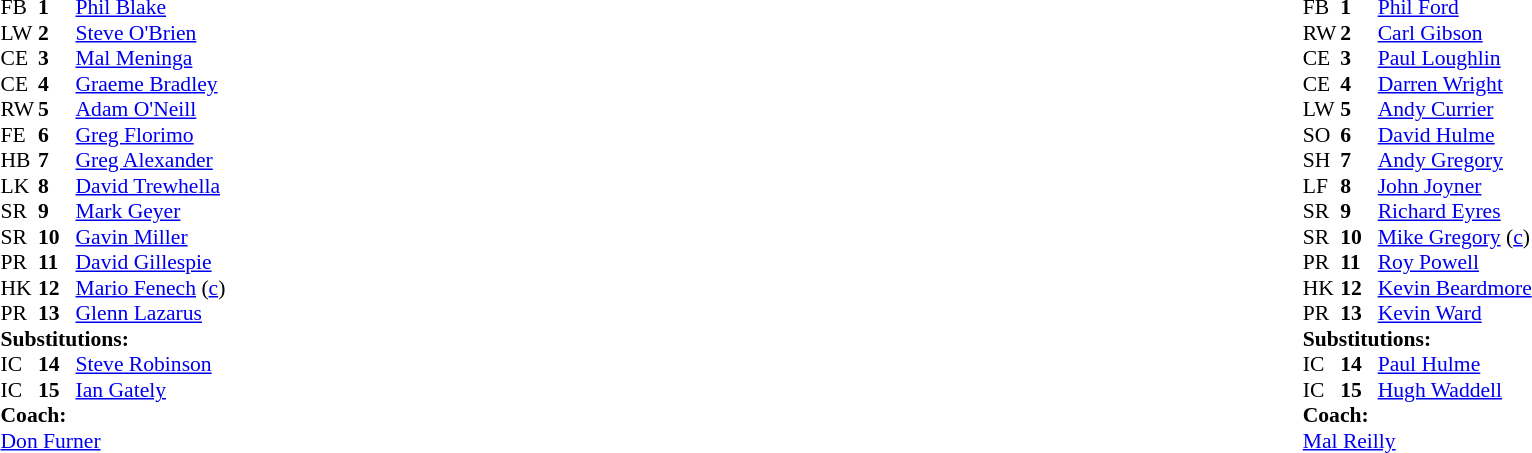<table width="100%">
<tr>
<td valign="top" width="50%"><br><table style="font-size: 90%" cellspacing="0" cellpadding="0">
<tr>
<th width="25"></th>
<th width="25"></th>
</tr>
<tr>
<td>FB</td>
<td><strong>1</strong></td>
<td> <a href='#'>Phil Blake</a></td>
</tr>
<tr>
<td>LW</td>
<td><strong>2</strong></td>
<td> <a href='#'>Steve O'Brien</a></td>
</tr>
<tr>
<td>CE</td>
<td><strong>3</strong></td>
<td> <a href='#'>Mal Meninga</a></td>
</tr>
<tr>
<td>CE</td>
<td><strong>4</strong></td>
<td> <a href='#'>Graeme Bradley</a></td>
</tr>
<tr>
<td>RW</td>
<td><strong>5</strong></td>
<td> <a href='#'>Adam O'Neill</a></td>
</tr>
<tr>
<td>FE</td>
<td><strong>6</strong></td>
<td> <a href='#'>Greg Florimo</a></td>
</tr>
<tr>
<td>HB</td>
<td><strong>7</strong></td>
<td> <a href='#'>Greg Alexander</a></td>
</tr>
<tr>
<td>LK</td>
<td><strong>8</strong></td>
<td> <a href='#'>David Trewhella</a></td>
</tr>
<tr>
<td>SR</td>
<td><strong>9</strong></td>
<td> <a href='#'>Mark Geyer</a></td>
</tr>
<tr>
<td>SR</td>
<td><strong>10</strong></td>
<td> <a href='#'>Gavin Miller</a></td>
</tr>
<tr>
<td>PR</td>
<td><strong>11</strong></td>
<td> <a href='#'>David Gillespie</a></td>
</tr>
<tr>
<td>HK</td>
<td><strong>12</strong></td>
<td> <a href='#'>Mario Fenech</a> (<a href='#'>c</a>)</td>
</tr>
<tr>
<td>PR</td>
<td><strong>13</strong></td>
<td> <a href='#'>Glenn Lazarus</a></td>
</tr>
<tr>
<td colspan=3><strong>Substitutions:</strong></td>
</tr>
<tr>
<td>IC</td>
<td><strong>14</strong></td>
<td> <a href='#'>Steve Robinson</a></td>
</tr>
<tr>
<td>IC</td>
<td><strong>15</strong></td>
<td> <a href='#'>Ian Gately</a></td>
</tr>
<tr>
<td colspan=3><strong>Coach:</strong></td>
</tr>
<tr>
<td colspan="4"> <a href='#'>Don Furner</a></td>
</tr>
</table>
</td>
<td valign="top" width="50%"><br><table style="font-size: 90%" cellspacing="0" cellpadding="0" align="center">
<tr>
<th width="25"></th>
<th width="25"></th>
</tr>
<tr>
<td>FB</td>
<td><strong>1</strong></td>
<td> <a href='#'>Phil Ford</a></td>
</tr>
<tr>
<td>RW</td>
<td><strong>2</strong></td>
<td> <a href='#'>Carl Gibson</a></td>
</tr>
<tr>
<td>CE</td>
<td><strong>3</strong></td>
<td> <a href='#'>Paul Loughlin</a></td>
</tr>
<tr>
<td>CE</td>
<td><strong>4</strong></td>
<td> <a href='#'>Darren Wright</a></td>
</tr>
<tr>
<td>LW</td>
<td><strong>5</strong></td>
<td> <a href='#'>Andy Currier</a></td>
</tr>
<tr>
<td>SO</td>
<td><strong>6</strong></td>
<td> <a href='#'>David Hulme</a></td>
</tr>
<tr>
<td>SH</td>
<td><strong>7</strong></td>
<td> <a href='#'>Andy Gregory</a></td>
</tr>
<tr>
<td>LF</td>
<td><strong>8</strong></td>
<td> <a href='#'>John Joyner</a></td>
</tr>
<tr>
<td>SR</td>
<td><strong>9</strong></td>
<td> <a href='#'>Richard Eyres</a></td>
</tr>
<tr>
<td>SR</td>
<td><strong>10</strong></td>
<td> <a href='#'>Mike Gregory</a> (<a href='#'>c</a>)</td>
</tr>
<tr>
<td>PR</td>
<td><strong>11</strong></td>
<td> <a href='#'>Roy Powell</a></td>
</tr>
<tr>
<td>HK</td>
<td><strong>12</strong></td>
<td> <a href='#'>Kevin Beardmore</a></td>
</tr>
<tr>
<td>PR</td>
<td><strong>13</strong></td>
<td> <a href='#'>Kevin Ward</a></td>
</tr>
<tr>
<td colspan=3><strong>Substitutions:</strong></td>
</tr>
<tr>
<td>IC</td>
<td><strong>14</strong></td>
<td> <a href='#'>Paul Hulme</a></td>
</tr>
<tr>
<td>IC</td>
<td><strong>15</strong></td>
<td> <a href='#'>Hugh Waddell</a></td>
</tr>
<tr>
<td colspan=3><strong>Coach:</strong></td>
</tr>
<tr>
<td colspan="4"> <a href='#'>Mal Reilly</a></td>
</tr>
</table>
</td>
</tr>
</table>
